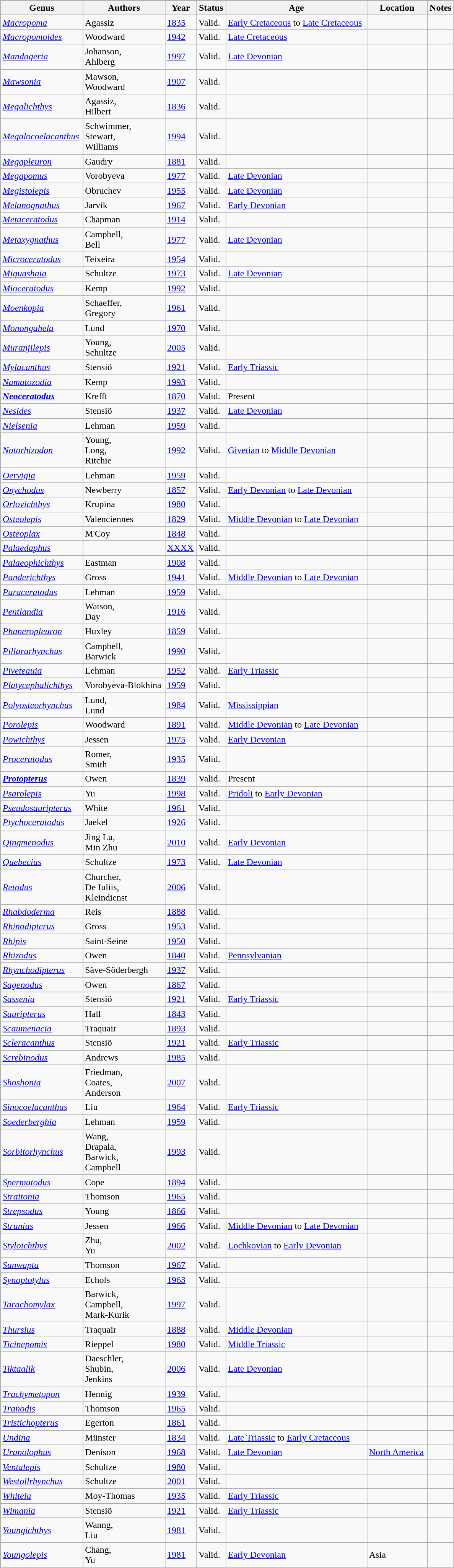<table border="0" style="background:transparent;" style="width: 100%">
<tr>
<th width="90%"></th>
<th width="5%"></th>
<th width="5%"></th>
</tr>
<tr>
<td style="border:0px" valign="top"><br><table class="wikitable sortable" style="width: 100%">
<tr>
<th>Genus</th>
<th>Authors</th>
<th>Year</th>
<th>Status</th>
<th>Age</th>
<th>Location</th>
<th class="unsortable">Notes</th>
</tr>
<tr>
<td><em><a href='#'>Macropoma</a></em></td>
<td>Agassiz</td>
<td><a href='#'>1835</a></td>
<td>Valid.</td>
<td><a href='#'>Early Cretaceous</a> to <a href='#'>Late Cretaceous</a></td>
<td></td>
<td></td>
</tr>
<tr>
<td><em><a href='#'>Macropomoides</a></em></td>
<td>Woodward</td>
<td><a href='#'>1942</a></td>
<td>Valid.</td>
<td><a href='#'>Late Cretaceous</a></td>
<td></td>
<td></td>
</tr>
<tr>
<td><em><a href='#'>Mandageria</a></em></td>
<td>Johanson,<br>Ahlberg</td>
<td><a href='#'>1997</a></td>
<td>Valid.</td>
<td><a href='#'>Late Devonian</a></td>
<td></td>
<td></td>
</tr>
<tr>
<td><em><a href='#'>Mawsonia</a></em></td>
<td>Mawson,<br>Woodward</td>
<td><a href='#'>1907</a></td>
<td>Valid.</td>
<td></td>
<td></td>
<td></td>
</tr>
<tr>
<td><em><a href='#'>Megalichthys</a></em></td>
<td>Agassiz,<br>Hilbert</td>
<td><a href='#'>1836</a></td>
<td>Valid.</td>
<td></td>
<td></td>
<td></td>
</tr>
<tr>
<td><em><a href='#'>Megalocoelacanthus</a></em></td>
<td>Schwimmer,<br>Stewart,<br>Williams</td>
<td><a href='#'>1994</a></td>
<td>Valid.</td>
<td></td>
<td></td>
<td></td>
</tr>
<tr>
<td><em><a href='#'>Megapleuron</a></em></td>
<td>Gaudry</td>
<td><a href='#'>1881</a></td>
<td>Valid.</td>
<td></td>
<td></td>
<td></td>
</tr>
<tr>
<td><em><a href='#'>Megapomus</a></em></td>
<td>Vorobyeva</td>
<td><a href='#'>1977</a></td>
<td>Valid.</td>
<td><a href='#'>Late Devonian</a></td>
<td></td>
<td></td>
</tr>
<tr>
<td><em><a href='#'>Megistolepis</a></em></td>
<td>Obruchev</td>
<td><a href='#'>1955</a></td>
<td>Valid.</td>
<td><a href='#'>Late Devonian</a></td>
<td></td>
<td></td>
</tr>
<tr>
<td><em><a href='#'>Melanognathus</a></em></td>
<td>Jarvik</td>
<td><a href='#'>1967</a></td>
<td>Valid.</td>
<td><a href='#'>Early Devonian</a></td>
<td></td>
<td></td>
</tr>
<tr>
<td><em><a href='#'>Metaceratodus</a></em></td>
<td>Chapman</td>
<td><a href='#'>1914</a></td>
<td>Valid.</td>
<td></td>
<td></td>
<td></td>
</tr>
<tr>
<td><em><a href='#'>Metaxygnathus</a></em></td>
<td>Campbell,<br>Bell</td>
<td><a href='#'>1977</a></td>
<td>Valid.</td>
<td><a href='#'>Late Devonian</a></td>
<td></td>
<td></td>
</tr>
<tr>
<td><em><a href='#'>Microceratodus</a></em></td>
<td>Teixeira</td>
<td><a href='#'>1954</a></td>
<td>Valid.</td>
<td></td>
<td></td>
<td></td>
</tr>
<tr>
<td><em><a href='#'>Miguashaia</a></em></td>
<td>Schultze</td>
<td><a href='#'>1973</a></td>
<td>Valid.</td>
<td><a href='#'>Late Devonian</a></td>
<td></td>
<td></td>
</tr>
<tr>
<td><em><a href='#'>Mioceratodus</a></em></td>
<td>Kemp</td>
<td><a href='#'>1992</a></td>
<td>Valid.</td>
<td></td>
<td></td>
<td></td>
</tr>
<tr>
<td><em><a href='#'>Moenkopia</a></em></td>
<td>Schaeffer,<br>Gregory</td>
<td><a href='#'>1961</a></td>
<td>Valid.</td>
<td></td>
<td></td>
<td></td>
</tr>
<tr>
<td><em><a href='#'>Monongahela</a></em></td>
<td>Lund</td>
<td><a href='#'>1970</a></td>
<td>Valid.</td>
<td></td>
<td></td>
<td></td>
</tr>
<tr>
<td><em><a href='#'>Muranjilepis</a></em></td>
<td>Young,<br>Schultze</td>
<td><a href='#'>2005</a></td>
<td>Valid.</td>
<td></td>
<td></td>
<td></td>
</tr>
<tr>
<td><em><a href='#'>Mylacanthus</a></em></td>
<td>Stensiö</td>
<td><a href='#'>1921</a></td>
<td>Valid.</td>
<td><a href='#'>Early Triassic</a></td>
<td></td>
<td></td>
</tr>
<tr>
<td><em><a href='#'>Namatozodia</a></em></td>
<td>Kemp</td>
<td><a href='#'>1993</a></td>
<td>Valid.</td>
<td></td>
<td></td>
<td></td>
</tr>
<tr>
<td><strong><em><a href='#'>Neoceratodus</a></em></strong></td>
<td>Krefft</td>
<td><a href='#'>1870</a></td>
<td>Valid.</td>
<td>Present</td>
<td></td>
<td></td>
</tr>
<tr>
<td><em><a href='#'>Nesides</a></em></td>
<td>Stensiö</td>
<td><a href='#'>1937</a></td>
<td>Valid.</td>
<td><a href='#'>Late Devonian</a></td>
<td></td>
<td></td>
</tr>
<tr>
<td><em><a href='#'>Nielsenia</a></em></td>
<td>Lehman</td>
<td><a href='#'>1959</a></td>
<td>Valid.</td>
<td></td>
<td></td>
<td></td>
</tr>
<tr>
<td><em><a href='#'>Notorhizodon</a></em></td>
<td>Young,<br>Long,<br>Ritchie</td>
<td><a href='#'>1992</a></td>
<td>Valid.</td>
<td><a href='#'>Givetian</a> to <a href='#'>Middle Devonian</a></td>
<td></td>
<td></td>
</tr>
<tr>
<td><em><a href='#'>Oervigia</a></em></td>
<td>Lehman</td>
<td><a href='#'>1959</a></td>
<td>Valid.</td>
<td></td>
<td></td>
<td></td>
</tr>
<tr>
<td><em><a href='#'>Onychodus</a></em></td>
<td>Newberry</td>
<td><a href='#'>1857</a></td>
<td>Valid.</td>
<td><a href='#'>Early Devonian</a> to <a href='#'>Late Devonian</a></td>
<td></td>
<td></td>
</tr>
<tr>
<td><em><a href='#'>Orlovichthys</a></em></td>
<td>Krupina</td>
<td><a href='#'>1980</a></td>
<td>Valid.</td>
<td></td>
<td></td>
<td></td>
</tr>
<tr>
<td><em><a href='#'>Osteolepis</a></em></td>
<td>Valenciennes</td>
<td><a href='#'>1829</a></td>
<td>Valid.</td>
<td><a href='#'>Middle Devonian</a> to <a href='#'>Late Devonian</a></td>
<td></td>
<td></td>
</tr>
<tr>
<td><em><a href='#'>Osteoplax</a></em></td>
<td>M'Coy</td>
<td><a href='#'>1848</a></td>
<td>Valid.</td>
<td></td>
<td></td>
<td></td>
</tr>
<tr>
<td><em><a href='#'>Palaedaphus</a></em></td>
<td></td>
<td><a href='#'>XXXX</a></td>
<td>Valid.</td>
<td></td>
<td></td>
<td></td>
</tr>
<tr>
<td><em><a href='#'>Palaeophichthys</a></em></td>
<td>Eastman</td>
<td><a href='#'>1908</a></td>
<td>Valid.</td>
<td></td>
<td></td>
<td></td>
</tr>
<tr>
<td><em><a href='#'>Panderichthys</a></em></td>
<td>Gross</td>
<td><a href='#'>1941</a></td>
<td>Valid.</td>
<td><a href='#'>Middle Devonian</a> to <a href='#'>Late Devonian</a></td>
<td></td>
<td></td>
</tr>
<tr>
<td><em><a href='#'>Paraceratodus</a></em></td>
<td>Lehman</td>
<td><a href='#'>1959</a></td>
<td>Valid.</td>
<td></td>
<td></td>
<td></td>
</tr>
<tr>
<td><em><a href='#'>Pentlandia</a></em></td>
<td>Watson,<br>Day</td>
<td><a href='#'>1916</a></td>
<td>Valid.</td>
<td></td>
<td></td>
<td></td>
</tr>
<tr>
<td><em><a href='#'>Phaneropleuron</a></em></td>
<td>Huxley</td>
<td><a href='#'>1859</a></td>
<td>Valid.</td>
<td></td>
<td></td>
<td></td>
</tr>
<tr>
<td><em><a href='#'>Pillararhynchus</a></em></td>
<td>Campbell,<br>Barwick</td>
<td><a href='#'>1990</a></td>
<td>Valid.</td>
<td></td>
<td></td>
<td></td>
</tr>
<tr>
<td><em><a href='#'>Piveteauia</a></em></td>
<td>Lehman</td>
<td><a href='#'>1952</a></td>
<td>Valid.</td>
<td><a href='#'>Early Triassic</a></td>
<td></td>
<td></td>
</tr>
<tr>
<td><em><a href='#'>Platycephalichthys</a></em></td>
<td>Vorobyeva-Blokhina</td>
<td><a href='#'>1959</a></td>
<td>Valid.</td>
<td></td>
<td></td>
<td></td>
</tr>
<tr>
<td><em><a href='#'>Polyosteorhynchus</a></em></td>
<td>Lund,<br>Lund</td>
<td><a href='#'>1984</a></td>
<td>Valid.</td>
<td><a href='#'>Mississippian</a></td>
<td></td>
<td></td>
</tr>
<tr>
<td><em><a href='#'>Porolepis</a></em></td>
<td>Woodward</td>
<td><a href='#'>1891</a></td>
<td>Valid.</td>
<td><a href='#'>Middle Devonian</a> to <a href='#'>Late Devonian</a></td>
<td></td>
<td></td>
</tr>
<tr>
<td><em><a href='#'>Powichthys</a></em></td>
<td>Jessen</td>
<td><a href='#'>1975</a></td>
<td>Valid.</td>
<td><a href='#'>Early Devonian</a></td>
<td></td>
<td></td>
</tr>
<tr>
<td><em><a href='#'>Proceratodus</a></em></td>
<td>Romer,<br>Smith</td>
<td><a href='#'>1935</a></td>
<td>Valid.</td>
<td></td>
<td></td>
<td></td>
</tr>
<tr>
<td><strong><em><a href='#'>Protopterus</a></em></strong></td>
<td>Owen</td>
<td><a href='#'>1839</a></td>
<td>Valid.</td>
<td>Present</td>
<td></td>
<td></td>
</tr>
<tr>
<td><em><a href='#'>Psarolepis</a></em></td>
<td>Yu</td>
<td><a href='#'>1998</a></td>
<td>Valid.</td>
<td><a href='#'>Pridoli</a> to <a href='#'>Early Devonian</a></td>
<td></td>
<td></td>
</tr>
<tr>
<td><em><a href='#'>Pseudosauripterus</a></em></td>
<td>White</td>
<td><a href='#'>1961</a></td>
<td>Valid.</td>
<td></td>
<td></td>
<td></td>
</tr>
<tr>
<td><em><a href='#'>Ptychoceratodus</a></em></td>
<td>Jaekel</td>
<td><a href='#'>1926</a></td>
<td>Valid.</td>
<td></td>
<td></td>
<td></td>
</tr>
<tr>
<td><em><a href='#'>Qingmenodus</a></em></td>
<td>Jing Lu,<br>Min Zhu</td>
<td><a href='#'>2010</a></td>
<td>Valid.</td>
<td><a href='#'>Early Devonian</a></td>
<td></td>
<td></td>
</tr>
<tr>
<td><em><a href='#'>Quebecius</a></em></td>
<td>Schultze</td>
<td><a href='#'>1973</a></td>
<td>Valid.</td>
<td><a href='#'>Late Devonian</a></td>
<td></td>
<td></td>
</tr>
<tr>
<td><em><a href='#'>Retodus</a></em></td>
<td>Churcher,<br>De Iuliis,<br>Kleindienst</td>
<td><a href='#'>2006</a></td>
<td>Valid.</td>
<td></td>
<td></td>
<td></td>
</tr>
<tr>
<td><em><a href='#'>Rhabdoderma</a></em></td>
<td>Reis</td>
<td><a href='#'>1888</a></td>
<td>Valid.</td>
<td></td>
<td></td>
<td></td>
</tr>
<tr>
<td><em><a href='#'>Rhinodipterus</a></em></td>
<td>Gross</td>
<td><a href='#'>1953</a></td>
<td>Valid.</td>
<td></td>
<td></td>
<td></td>
</tr>
<tr>
<td><em><a href='#'>Rhipis</a></em></td>
<td>Saint-Seine</td>
<td><a href='#'>1950</a></td>
<td>Valid.</td>
<td></td>
<td></td>
<td></td>
</tr>
<tr>
<td><em><a href='#'>Rhizodus</a></em></td>
<td>Owen</td>
<td><a href='#'>1840</a></td>
<td>Valid.</td>
<td><a href='#'>Pennsylvanian</a></td>
<td></td>
<td></td>
</tr>
<tr>
<td><em><a href='#'>Rhynchodipterus</a></em></td>
<td>Säve-Söderbergh</td>
<td><a href='#'>1937</a></td>
<td>Valid.</td>
<td></td>
<td></td>
<td></td>
</tr>
<tr>
<td><em><a href='#'>Sagenodus</a></em></td>
<td>Owen</td>
<td><a href='#'>1867</a></td>
<td>Valid.</td>
<td></td>
<td></td>
<td></td>
</tr>
<tr>
<td><em><a href='#'>Sassenia</a></em></td>
<td>Stensiö</td>
<td><a href='#'>1921</a></td>
<td>Valid.</td>
<td><a href='#'>Early Triassic</a></td>
<td></td>
<td></td>
</tr>
<tr>
<td><em><a href='#'>Sauripterus</a></em></td>
<td>Hall</td>
<td><a href='#'>1843</a></td>
<td>Valid.</td>
<td></td>
<td></td>
<td></td>
</tr>
<tr>
<td><em><a href='#'>Scaumenacia</a></em></td>
<td>Traquair</td>
<td><a href='#'>1893</a></td>
<td>Valid.</td>
<td></td>
<td></td>
<td></td>
</tr>
<tr>
<td><em><a href='#'>Scleracanthus</a></em></td>
<td>Stensiö</td>
<td><a href='#'>1921</a></td>
<td>Valid.</td>
<td><a href='#'>Early Triassic</a></td>
<td></td>
<td></td>
</tr>
<tr>
<td><em><a href='#'>Screbinodus</a></em></td>
<td>Andrews</td>
<td><a href='#'>1985</a></td>
<td>Valid.</td>
<td></td>
<td></td>
<td></td>
</tr>
<tr>
<td><em><a href='#'>Shoshonia</a></em></td>
<td>Friedman,<br>Coates,<br>Anderson</td>
<td><a href='#'>2007</a></td>
<td>Valid.</td>
<td></td>
<td></td>
<td></td>
</tr>
<tr>
<td><em><a href='#'>Sinocoelacanthus</a></em></td>
<td>Liu</td>
<td><a href='#'>1964</a></td>
<td>Valid.</td>
<td><a href='#'>Early Triassic</a></td>
<td></td>
<td></td>
</tr>
<tr>
<td><em><a href='#'>Soederberghia</a></em></td>
<td>Lehman</td>
<td><a href='#'>1959</a></td>
<td>Valid.</td>
<td></td>
<td></td>
<td></td>
</tr>
<tr>
<td><em><a href='#'>Sorbitorhynchus</a></em></td>
<td>Wang,<br>Drapala,<br>Barwick,<br>Campbell</td>
<td><a href='#'>1993</a></td>
<td>Valid.</td>
<td></td>
<td></td>
<td></td>
</tr>
<tr>
<td><em><a href='#'>Spermatodus</a></em></td>
<td>Cope</td>
<td><a href='#'>1894</a></td>
<td>Valid.</td>
<td></td>
<td></td>
<td></td>
</tr>
<tr>
<td><em><a href='#'>Straitonia</a></em></td>
<td>Thomson</td>
<td><a href='#'>1965</a></td>
<td>Valid.</td>
<td></td>
<td></td>
<td></td>
</tr>
<tr>
<td><em><a href='#'>Strepsodus</a></em></td>
<td>Young</td>
<td><a href='#'>1866</a></td>
<td>Valid.</td>
<td></td>
<td></td>
<td></td>
</tr>
<tr>
<td><em><a href='#'>Strunius</a></em></td>
<td>Jessen</td>
<td><a href='#'>1966</a></td>
<td>Valid.</td>
<td><a href='#'>Middle Devonian</a> to <a href='#'>Late Devonian</a></td>
<td></td>
<td></td>
</tr>
<tr>
<td><em><a href='#'>Styloichthys</a></em></td>
<td>Zhu,<br>Yu</td>
<td><a href='#'>2002</a></td>
<td>Valid.</td>
<td><a href='#'>Lochkovian</a> to <a href='#'>Early Devonian</a></td>
<td></td>
<td></td>
</tr>
<tr>
<td><em><a href='#'>Sunwapta</a></em></td>
<td>Thomson</td>
<td><a href='#'>1967</a></td>
<td>Valid.</td>
<td></td>
<td></td>
<td></td>
</tr>
<tr>
<td><em><a href='#'>Synaptotylus</a></em></td>
<td>Echols</td>
<td><a href='#'>1963</a></td>
<td>Valid.</td>
<td></td>
<td></td>
<td></td>
</tr>
<tr>
<td><em><a href='#'>Tarachomylax</a></em></td>
<td>Barwick,<br>Campbell,<br>Mark-Kurik</td>
<td><a href='#'>1997</a></td>
<td>Valid.</td>
<td></td>
<td></td>
<td></td>
</tr>
<tr>
<td><em><a href='#'>Thursius</a></em></td>
<td>Traquair</td>
<td><a href='#'>1888</a></td>
<td>Valid.</td>
<td><a href='#'>Middle Devonian</a></td>
<td></td>
<td></td>
</tr>
<tr>
<td><em><a href='#'>Ticinepomis</a></em></td>
<td>Rieppel</td>
<td><a href='#'>1980</a></td>
<td>Valid.</td>
<td><a href='#'>Middle Triassic</a></td>
<td></td>
<td></td>
</tr>
<tr>
<td><em><a href='#'>Tiktaalik</a></em></td>
<td>Daeschler,<br>Shubin,<br>Jenkins</td>
<td><a href='#'>2006</a></td>
<td>Valid.</td>
<td><a href='#'>Late Devonian</a></td>
<td></td>
<td></td>
</tr>
<tr>
<td><em><a href='#'>Trachymetopon</a></em></td>
<td>Hennig</td>
<td><a href='#'>1939</a></td>
<td>Valid.</td>
<td></td>
<td></td>
<td></td>
</tr>
<tr>
<td><em><a href='#'>Tranodis</a></em></td>
<td>Thomson</td>
<td><a href='#'>1965</a></td>
<td>Valid.</td>
<td></td>
<td></td>
<td></td>
</tr>
<tr>
<td><em><a href='#'>Tristichopterus</a></em></td>
<td>Egerton</td>
<td><a href='#'>1861</a></td>
<td>Valid.</td>
<td></td>
<td></td>
<td></td>
</tr>
<tr>
<td><em><a href='#'>Undina</a></em></td>
<td>Münster</td>
<td><a href='#'>1834</a></td>
<td>Valid.</td>
<td><a href='#'>Late Triassic</a> to <a href='#'>Early Cretaceous</a></td>
<td></td>
<td></td>
</tr>
<tr>
<td><em><a href='#'>Uranolophus</a></em></td>
<td>Denison</td>
<td><a href='#'>1968</a></td>
<td>Valid.</td>
<td><a href='#'>Late Devonian</a></td>
<td><a href='#'>North America</a></td>
<td></td>
</tr>
<tr>
<td><em><a href='#'>Ventalepis</a></em></td>
<td>Schultze</td>
<td><a href='#'>1980</a></td>
<td>Valid.</td>
<td></td>
<td></td>
<td></td>
</tr>
<tr>
<td><em><a href='#'>Westollrhynchus</a></em></td>
<td>Schultze</td>
<td><a href='#'>2001</a></td>
<td>Valid.</td>
<td></td>
<td></td>
<td></td>
</tr>
<tr>
<td><em><a href='#'>Whiteia</a></em></td>
<td>Moy-Thomas</td>
<td><a href='#'>1935</a></td>
<td>Valid.</td>
<td><a href='#'>Early Triassic</a></td>
<td></td>
<td></td>
</tr>
<tr>
<td><em><a href='#'>Wimania</a></em></td>
<td>Stensiö</td>
<td><a href='#'>1921</a></td>
<td>Valid.</td>
<td><a href='#'>Early Triassic</a></td>
<td></td>
<td></td>
</tr>
<tr>
<td><em><a href='#'>Youngichthys</a></em></td>
<td>Wanng,<br>Liu</td>
<td><a href='#'>1981</a></td>
<td>Valid.</td>
<td></td>
<td></td>
<td></td>
</tr>
<tr>
<td><em><a href='#'>Youngolepis</a></em></td>
<td>Chang,<br>Yu</td>
<td><a href='#'>1981</a></td>
<td>Valid.</td>
<td><a href='#'>Early Devonian</a></td>
<td>Asia</td>
<td></td>
</tr>
</table>
</td>
<td style="border:0px" valign="top"></td>
<td style="border:0px" valign="top"><br><table border="0" style= height:"100%" align="right" style="background:transparent">
<tr style="height:1px">
<td></td>
</tr>
<tr style="height:30px">
<td></td>
</tr>
<tr style="height:1px">
<td></td>
</tr>
<tr style="height:30px">
<td></td>
</tr>
<tr style="height:1px">
<td></td>
</tr>
<tr style="height:30px">
<td></td>
</tr>
<tr style="height:1px">
<td></td>
</tr>
<tr style="height:30px">
<td></td>
</tr>
<tr style="height:1px">
<td></td>
</tr>
<tr style="height:30px">
<td></td>
</tr>
<tr style="height:1px">
<td></td>
</tr>
<tr style="height:30px">
<td></td>
</tr>
<tr style="height:1px">
<td></td>
</tr>
<tr style="height:30px">
<td></td>
</tr>
<tr style="height:1px">
<td></td>
</tr>
</table>
</td>
</tr>
</table>
